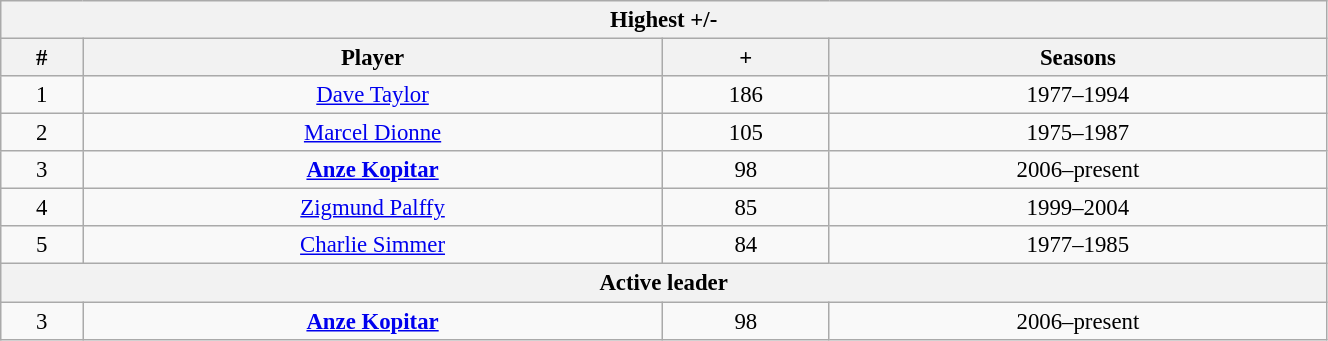<table class="wikitable" style="text-align: center; font-size: 95%" width="70%">
<tr>
<th colspan="4">Highest +/-</th>
</tr>
<tr>
<th>#</th>
<th>Player</th>
<th>+</th>
<th>Seasons</th>
</tr>
<tr>
<td>1</td>
<td><a href='#'>Dave Taylor</a></td>
<td>186</td>
<td>1977–1994</td>
</tr>
<tr>
<td>2</td>
<td><a href='#'>Marcel Dionne</a></td>
<td>105</td>
<td>1975–1987</td>
</tr>
<tr>
<td>3</td>
<td><strong><a href='#'>Anze Kopitar</a></strong></td>
<td>98</td>
<td>2006–present</td>
</tr>
<tr>
<td>4</td>
<td><a href='#'>Zigmund Palffy</a></td>
<td>85</td>
<td>1999–2004</td>
</tr>
<tr>
<td>5</td>
<td><a href='#'>Charlie Simmer</a></td>
<td>84</td>
<td>1977–1985</td>
</tr>
<tr>
<th colspan="4">Active leader</th>
</tr>
<tr>
<td>3</td>
<td><strong><a href='#'>Anze Kopitar</a></strong></td>
<td>98</td>
<td>2006–present</td>
</tr>
</table>
